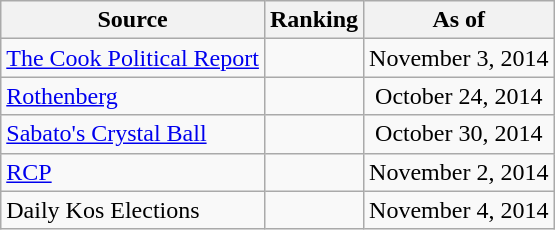<table class="wikitable" style="text-align:center">
<tr>
<th>Source</th>
<th>Ranking</th>
<th>As of</th>
</tr>
<tr>
<td align=left><a href='#'>The Cook Political Report</a></td>
<td></td>
<td>November 3, 2014</td>
</tr>
<tr>
<td align=left><a href='#'>Rothenberg</a></td>
<td></td>
<td>October 24, 2014</td>
</tr>
<tr>
<td align=left><a href='#'>Sabato's Crystal Ball</a></td>
<td></td>
<td>October 30, 2014</td>
</tr>
<tr>
<td align="left"><a href='#'>RCP</a></td>
<td></td>
<td>November 2, 2014</td>
</tr>
<tr>
<td align=left>Daily Kos Elections</td>
<td></td>
<td>November 4, 2014</td>
</tr>
</table>
